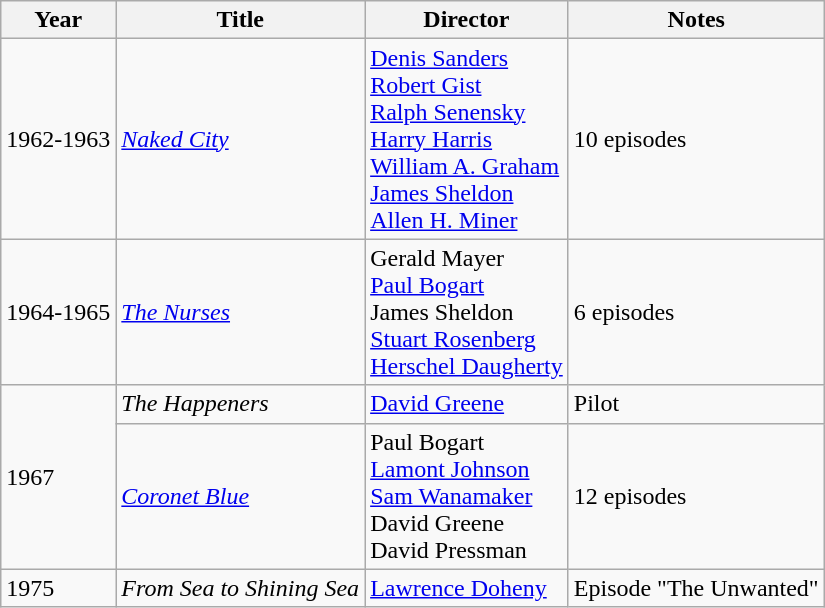<table class="wikitable">
<tr>
<th>Year</th>
<th>Title</th>
<th>Director</th>
<th>Notes</th>
</tr>
<tr>
<td>1962-1963</td>
<td><em><a href='#'>Naked City</a></em></td>
<td><a href='#'>Denis Sanders</a><br><a href='#'>Robert Gist</a><br><a href='#'>Ralph Senensky</a><br><a href='#'>Harry Harris</a><br><a href='#'>William A. Graham</a><br><a href='#'>James Sheldon</a><br><a href='#'>Allen H. Miner</a></td>
<td>10 episodes</td>
</tr>
<tr>
<td>1964-1965</td>
<td><em><a href='#'>The Nurses</a></em></td>
<td>Gerald Mayer<br><a href='#'>Paul Bogart</a><br>James Sheldon<br><a href='#'>Stuart Rosenberg</a><br><a href='#'>Herschel Daugherty</a></td>
<td>6 episodes</td>
</tr>
<tr>
<td rowspan=2>1967</td>
<td><em>The Happeners</em></td>
<td><a href='#'>David Greene</a></td>
<td>Pilot</td>
</tr>
<tr>
<td><em><a href='#'>Coronet Blue</a></em></td>
<td>Paul Bogart<br><a href='#'>Lamont Johnson</a><br><a href='#'>Sam Wanamaker</a><br>David Greene<br>David Pressman</td>
<td>12 episodes</td>
</tr>
<tr>
<td>1975</td>
<td><em>From Sea to Shining Sea</em></td>
<td><a href='#'>Lawrence Doheny</a></td>
<td>Episode "The Unwanted"</td>
</tr>
</table>
